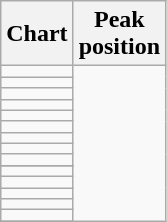<table class="wikitable sortable plainrowheaders">
<tr>
<th>Chart</th>
<th>Peak<br>position</th>
</tr>
<tr>
<td></td>
</tr>
<tr>
<td></td>
</tr>
<tr>
<td></td>
</tr>
<tr>
<td></td>
</tr>
<tr>
<td></td>
</tr>
<tr>
<td></td>
</tr>
<tr>
<td></td>
</tr>
<tr>
<td></td>
</tr>
<tr>
<td></td>
</tr>
<tr>
</tr>
<tr>
<td></td>
</tr>
<tr>
<td></td>
</tr>
<tr>
<td></td>
</tr>
<tr>
<td></td>
</tr>
<tr>
<td></td>
</tr>
<tr>
</tr>
</table>
